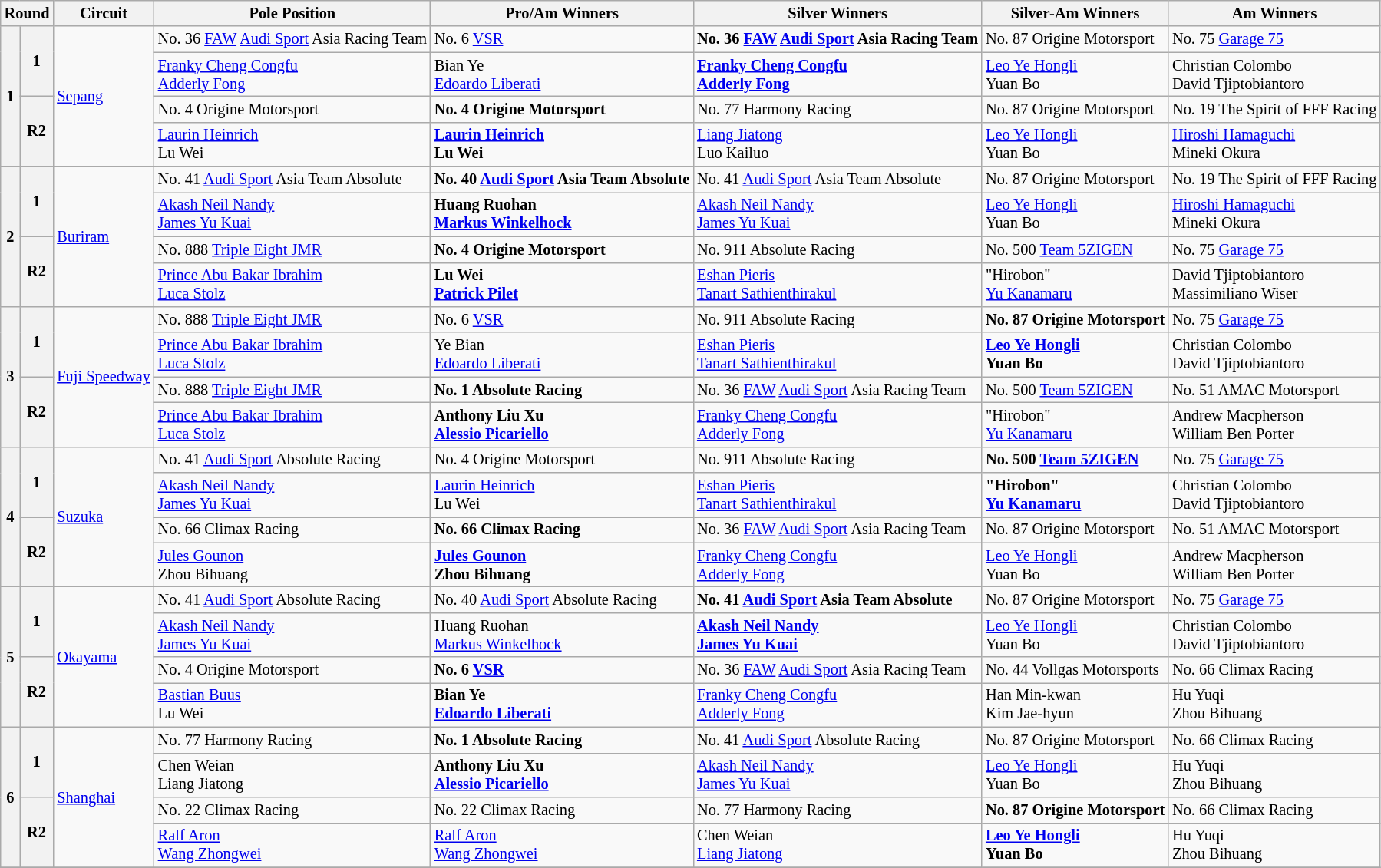<table class="wikitable" style=font-size:85%;">
<tr>
<th colspan=2>Round</th>
<th>Circuit</th>
<th>Pole Position</th>
<th>Pro/Am Winners</th>
<th>Silver Winners</th>
<th>Silver-Am Winners</th>
<th>Am Winners</th>
</tr>
<tr>
<th rowspan=4>1</th>
<th rowspan=2>1</th>
<td rowspan=4> <a href='#'>Sepang</a></td>
<td> No. 36 <a href='#'>FAW</a> <a href='#'>Audi Sport</a> Asia Racing Team</td>
<td> No. 6 <a href='#'>VSR</a></td>
<td><strong> No. 36 <a href='#'>FAW</a> <a href='#'>Audi Sport</a> Asia Racing Team</strong></td>
<td nowrap> No. 87 Origine Motorsport</td>
<td> No. 75 <a href='#'>Garage 75</a></td>
</tr>
<tr>
<td> <a href='#'>Franky Cheng Congfu</a><br> <a href='#'>Adderly Fong</a></td>
<td nowrap> Bian Ye<br> <a href='#'>Edoardo Liberati</a></td>
<td><strong> <a href='#'>Franky Cheng Congfu</a><br> <a href='#'>Adderly Fong</a></strong></td>
<td> <a href='#'>Leo Ye Hongli</a><br> Yuan Bo</td>
<td nowrap> Christian Colombo<br> David Tjiptobiantoro</td>
</tr>
<tr>
<th rowspan=2>R2</th>
<td> No. 4 Origine Motorsport</td>
<td nowrap><strong> No. 4 Origine Motorsport </strong></td>
<td> No. 77 Harmony Racing</td>
<td> No. 87 Origine Motorsport</td>
<td> No. 19 The Spirit of FFF Racing</td>
</tr>
<tr>
<td> <a href='#'>Laurin Heinrich</a><br> Lu Wei</td>
<td><strong> <a href='#'>Laurin Heinrich</a><br> Lu Wei</strong></td>
<td> <a href='#'>Liang Jiatong</a><br> Luo Kailuo</td>
<td> <a href='#'>Leo Ye Hongli</a><br> Yuan Bo</td>
<td> <a href='#'>Hiroshi Hamaguchi</a><br> Mineki Okura</td>
</tr>
<tr>
<th rowspan=4>2</th>
<th rowspan=2>1</th>
<td rowspan=4> <a href='#'>Buriram</a></td>
<td> No. 41 <a href='#'>Audi Sport</a> Asia Team Absolute</td>
<td><strong> No. 40 <a href='#'>Audi Sport</a> Asia Team Absolute</strong></td>
<td> No. 41 <a href='#'>Audi Sport</a> Asia Team Absolute</td>
<td> No. 87 Origine Motorsport</td>
<td nowrap> No. 19 The Spirit of FFF Racing</td>
</tr>
<tr>
<td> <a href='#'>Akash Neil Nandy</a><br> <a href='#'>James Yu Kuai</a></td>
<td><strong> Huang Ruohan<br> <a href='#'>Markus Winkelhock</a></strong></td>
<td> <a href='#'>Akash Neil Nandy</a><br> <a href='#'>James Yu Kuai</a></td>
<td> <a href='#'>Leo Ye Hongli</a><br> Yuan Bo</td>
<td> <a href='#'>Hiroshi Hamaguchi</a><br> Mineki Okura</td>
</tr>
<tr>
<th rowspan=2>R2</th>
<td> No. 888 <a href='#'>Triple Eight JMR</a></td>
<td><strong> No. 4 Origine Motorsport </strong></td>
<td> No. 911 Absolute Racing</td>
<td> No. 500 <a href='#'>Team 5ZIGEN</a></td>
<td> No. 75 <a href='#'>Garage 75</a></td>
</tr>
<tr>
<td> <a href='#'>Prince Abu Bakar Ibrahim</a><br> <a href='#'>Luca Stolz</a></td>
<td><strong> Lu Wei<br> <a href='#'>Patrick Pilet</a></strong></td>
<td> <a href='#'>Eshan Pieris</a><br> <a href='#'>Tanart Sathienthirakul</a></td>
<td> "Hirobon"<br> <a href='#'>Yu Kanamaru</a></td>
<td> David Tjiptobiantoro<br> Massimiliano Wiser</td>
</tr>
<tr>
<th rowspan=4>3</th>
<th rowspan=2>1</th>
<td rowspan=4> <a href='#'>Fuji Speedway</a></td>
<td> No. 888 <a href='#'>Triple Eight JMR</a></td>
<td> No. 6 <a href='#'>VSR</a></td>
<td> No. 911 Absolute Racing</td>
<td nowrap><strong> No. 87 Origine Motorsport</strong></td>
<td> No. 75 <a href='#'>Garage 75</a></td>
</tr>
<tr>
<td> <a href='#'>Prince Abu Bakar Ibrahim</a><br> <a href='#'>Luca Stolz</a></td>
<td> Ye Bian<br> <a href='#'>Edoardo Liberati</a></td>
<td> <a href='#'>Eshan Pieris</a><br> <a href='#'>Tanart Sathienthirakul</a></td>
<td><strong> <a href='#'>Leo Ye Hongli</a><br> Yuan Bo</strong></td>
<td> Christian Colombo<br> David Tjiptobiantoro</td>
</tr>
<tr>
<th rowspan=2>R2</th>
<td> No. 888 <a href='#'>Triple Eight JMR</a></td>
<td><strong> No. 1 Absolute Racing</strong></td>
<td> No. 36 <a href='#'>FAW</a> <a href='#'>Audi Sport</a> Asia Racing Team</td>
<td> No. 500 <a href='#'>Team 5ZIGEN</a></td>
<td> No. 51 AMAC Motorsport</td>
</tr>
<tr>
<td> <a href='#'>Prince Abu Bakar Ibrahim</a><br> <a href='#'>Luca Stolz</a></td>
<td><strong> Anthony Liu Xu<br> <a href='#'>Alessio Picariello</a></strong></td>
<td> <a href='#'>Franky Cheng Congfu</a><br> <a href='#'>Adderly Fong</a></td>
<td> "Hirobon"<br> <a href='#'>Yu Kanamaru</a></td>
<td> Andrew Macpherson<br> William Ben Porter</td>
</tr>
<tr>
<th rowspan=4>4</th>
<th rowspan=2>1</th>
<td rowspan=4> <a href='#'>Suzuka</a></td>
<td> No. 41 <a href='#'>Audi Sport</a> Absolute Racing</td>
<td> No. 4 Origine Motorsport</td>
<td> No. 911 Absolute Racing</td>
<td><strong> No. 500 <a href='#'>Team 5ZIGEN</a></strong></td>
<td> No. 75 <a href='#'>Garage 75</a></td>
</tr>
<tr>
<td> <a href='#'>Akash Neil Nandy</a><br> <a href='#'>James Yu Kuai</a></td>
<td> <a href='#'>Laurin Heinrich</a><br> Lu Wei</td>
<td> <a href='#'>Eshan Pieris</a><br> <a href='#'>Tanart Sathienthirakul</a></td>
<td><strong> "Hirobon"<br> <a href='#'>Yu Kanamaru</a></strong></td>
<td> Christian Colombo<br> David Tjiptobiantoro</td>
</tr>
<tr>
<th rowspan=2>R2</th>
<td> No. 66 Climax Racing</td>
<td><strong> No. 66 Climax Racing</strong></td>
<td> No. 36 <a href='#'>FAW</a> <a href='#'>Audi Sport</a> Asia Racing Team</td>
<td> No. 87 Origine Motorsport</td>
<td> No. 51 AMAC Motorsport</td>
</tr>
<tr>
<td> <a href='#'>Jules Gounon</a><br> Zhou Bihuang</td>
<td><strong> <a href='#'>Jules Gounon</a><br> Zhou Bihuang</strong></td>
<td> <a href='#'>Franky Cheng Congfu</a><br> <a href='#'>Adderly Fong</a></td>
<td> <a href='#'>Leo Ye Hongli</a><br> Yuan Bo</td>
<td> Andrew Macpherson<br> William Ben Porter</td>
</tr>
<tr>
<th rowspan=4>5</th>
<th rowspan=2>1</th>
<td rowspan=4> <a href='#'>Okayama</a></td>
<td> No. 41 <a href='#'>Audi Sport</a> Absolute Racing</td>
<td> No. 40 <a href='#'>Audi Sport</a> Absolute Racing</td>
<td><strong> No. 41 <a href='#'>Audi Sport</a> Asia Team Absolute</strong></td>
<td> No. 87 Origine Motorsport</td>
<td> No. 75 <a href='#'>Garage 75</a></td>
</tr>
<tr>
<td> <a href='#'>Akash Neil Nandy</a><br> <a href='#'>James Yu Kuai</a></td>
<td> Huang Ruohan<br> <a href='#'>Markus Winkelhock</a></td>
<td><strong> <a href='#'>Akash Neil Nandy</a><br> <a href='#'>James Yu Kuai</a></strong></td>
<td> <a href='#'>Leo Ye Hongli</a><br> Yuan Bo</td>
<td> Christian Colombo<br> David Tjiptobiantoro</td>
</tr>
<tr>
<th rowspan=2>R2</th>
<td> No. 4 Origine Motorsport</td>
<td><strong> No. 6 <a href='#'>VSR</a></strong></td>
<td> No. 36 <a href='#'>FAW</a> <a href='#'>Audi Sport</a> Asia Racing Team</td>
<td nowrap> No. 44 Vollgas Motorsports</td>
<td> No. 66 Climax Racing</td>
</tr>
<tr>
<td> <a href='#'>Bastian Buus</a><br> Lu Wei</td>
<td><strong> Bian Ye<br> <a href='#'>Edoardo Liberati</a></strong></td>
<td> <a href='#'>Franky Cheng Congfu</a><br> <a href='#'>Adderly Fong</a></td>
<td> Han Min-kwan<br> Kim Jae-hyun</td>
<td> Hu Yuqi<br> Zhou Bihuang</td>
</tr>
<tr>
<th rowspan=4>6</th>
<th rowspan=2>1</th>
<td rowspan=4> <a href='#'>Shanghai</a></td>
<td> No. 77 Harmony Racing</td>
<td><strong> No. 1 Absolute Racing</strong></td>
<td> No. 41 <a href='#'>Audi Sport</a> Absolute Racing</td>
<td> No. 87 Origine Motorsport</td>
<td> No. 66 Climax Racing</td>
</tr>
<tr>
<td> Chen Weian<br> Liang Jiatong</td>
<td><strong> Anthony Liu Xu<br> <a href='#'>Alessio Picariello</a></strong></td>
<td> <a href='#'>Akash Neil Nandy</a><br> <a href='#'>James Yu Kuai</a></td>
<td> <a href='#'>Leo Ye Hongli</a><br> Yuan Bo</td>
<td> Hu Yuqi<br> Zhou Bihuang</td>
</tr>
<tr>
<th rowspan=2>R2</th>
<td> No. 22 Climax Racing</td>
<td> No. 22 Climax Racing</td>
<td> No. 77 Harmony Racing</td>
<td><strong> No. 87 Origine Motorsport</strong></td>
<td> No. 66 Climax Racing</td>
</tr>
<tr>
<td> <a href='#'>Ralf Aron</a><br> <a href='#'>Wang Zhongwei</a></td>
<td> <a href='#'>Ralf Aron</a><br> <a href='#'>Wang Zhongwei</a></td>
<td> Chen Weian<br> <a href='#'>Liang Jiatong</a></td>
<td><strong> <a href='#'>Leo Ye Hongli</a><br> Yuan Bo</strong></td>
<td> Hu Yuqi<br> Zhou Bihuang</td>
</tr>
<tr>
</tr>
</table>
